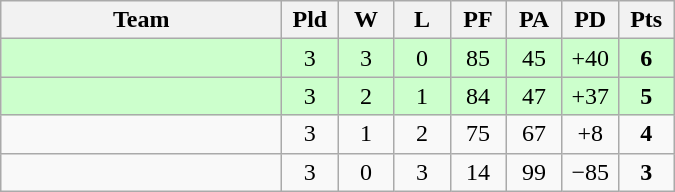<table class=wikitable style="text-align:center">
<tr>
<th width=180>Team</th>
<th width=30>Pld</th>
<th width=30>W</th>
<th width=30>L</th>
<th width=30>PF</th>
<th width=30>PA</th>
<th width=30>PD</th>
<th width=30>Pts</th>
</tr>
<tr bgcolor="#ccffcc">
<td align=left></td>
<td>3</td>
<td>3</td>
<td>0</td>
<td>85</td>
<td>45</td>
<td>+40</td>
<td><strong>6</strong></td>
</tr>
<tr bgcolor="#ccffcc">
<td align=left></td>
<td>3</td>
<td>2</td>
<td>1</td>
<td>84</td>
<td>47</td>
<td>+37</td>
<td><strong>5</strong></td>
</tr>
<tr>
<td align=left></td>
<td>3</td>
<td>1</td>
<td>2</td>
<td>75</td>
<td>67</td>
<td>+8</td>
<td><strong>4</strong></td>
</tr>
<tr>
<td align=left></td>
<td>3</td>
<td>0</td>
<td>3</td>
<td>14</td>
<td>99</td>
<td>−85</td>
<td><strong>3</strong></td>
</tr>
</table>
